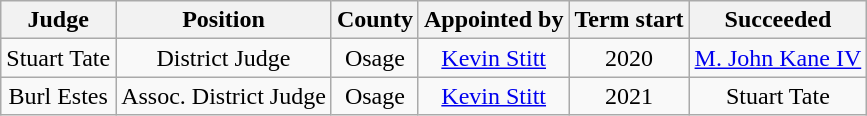<table class="wikitable sortable" style="text-align:center">
<tr>
<th>Judge</th>
<th>Position</th>
<th>County</th>
<th>Appointed by</th>
<th>Term start</th>
<th>Succeeded</th>
</tr>
<tr>
<td>Stuart Tate</td>
<td>District Judge</td>
<td>Osage</td>
<td><a href='#'>Kevin Stitt</a></td>
<td>2020</td>
<td><a href='#'>M. John Kane IV</a></td>
</tr>
<tr>
<td>Burl Estes</td>
<td>Assoc. District Judge</td>
<td>Osage</td>
<td><a href='#'>Kevin Stitt</a></td>
<td>2021</td>
<td>Stuart Tate</td>
</tr>
</table>
